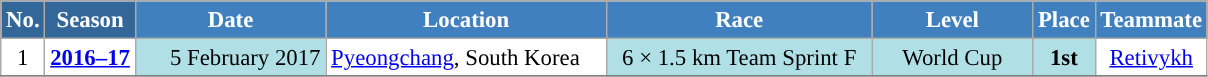<table class="wikitable sortable" style="font-size:95%; text-align:center; border:grey solid 1px; border-collapse:collapse; background:#ffffff;">
<tr style="background:#efefef;">
<th style="background-color:#369; color:white;">No.</th>
<th style="background-color:#369; color:white;">Season</th>
<th style="background-color:#4180be; color:white; width:120px;">Date</th>
<th style="background-color:#4180be; color:white; width:180px;">Location</th>
<th style="background-color:#4180be; color:white; width:170px;">Race</th>
<th style="background-color:#4180be; color:white; width:100px;">Level</th>
<th style="background-color:#4180be; color:white;">Place</th>
<th style="background-color:#4180be; color:white;">Teammate</th>
</tr>
<tr>
<td align=center>1</td>
<td rowspan=1 align=center><strong><a href='#'>2016–17</a></strong></td>
<td bgcolor="#BOEOE6" align=right>5 February 2017</td>
<td align=left> <a href='#'>Pyeongchang</a>, South Korea</td>
<td bgcolor="#BOEOE6">6 × 1.5 km Team Sprint F</td>
<td bgcolor="#BOEOE6">World Cup</td>
<td bgcolor="#BOEOE6"><strong>1st</strong></td>
<td><a href='#'>Retivykh</a></td>
</tr>
<tr>
</tr>
</table>
